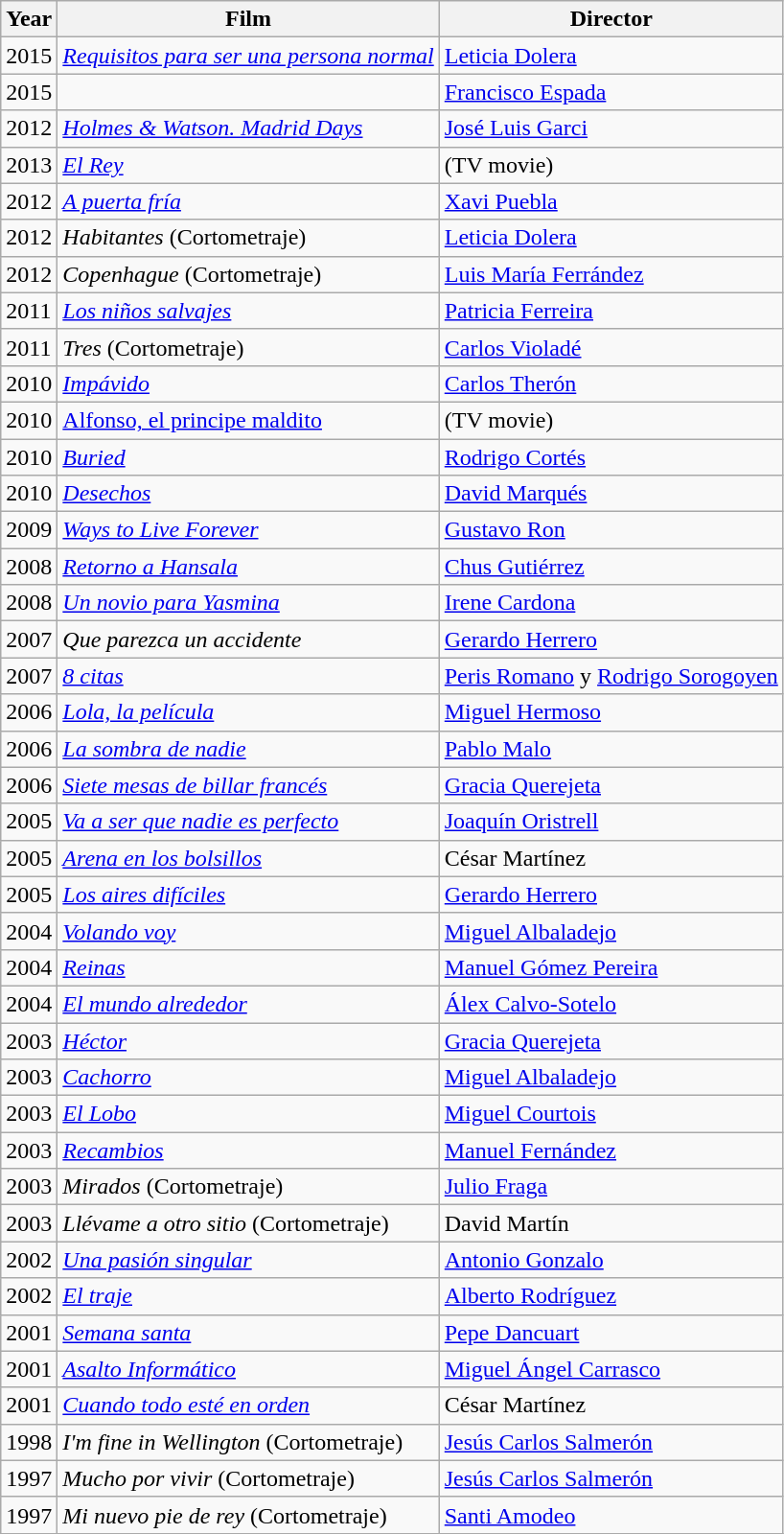<table class="wikitable">
<tr>
<th>Year</th>
<th>Film</th>
<th>Director</th>
</tr>
<tr>
<td>2015</td>
<td><em><a href='#'>Requisitos para ser una persona normal</a></em></td>
<td><a href='#'>Leticia Dolera</a></td>
</tr>
<tr>
<td>2015</td>
<td><em></em></td>
<td><a href='#'>Francisco Espada</a></td>
</tr>
<tr>
<td>2012</td>
<td><em><a href='#'>Holmes & Watson. Madrid Days</a></em></td>
<td><a href='#'>José Luis Garci</a></td>
</tr>
<tr>
<td>2013</td>
<td><em><a href='#'>El Rey</a></em></td>
<td>(TV movie)</td>
</tr>
<tr>
<td>2012</td>
<td><em><a href='#'>A puerta fría</a></em></td>
<td><a href='#'>Xavi Puebla</a></td>
</tr>
<tr>
<td>2012</td>
<td><em>Habitantes</em> (Cortometraje)</td>
<td><a href='#'>Leticia Dolera</a></td>
</tr>
<tr>
<td>2012</td>
<td><em>Copenhague</em> (Cortometraje)</td>
<td><a href='#'>Luis María Ferrández</a></td>
</tr>
<tr>
<td>2011</td>
<td><em><a href='#'>Los niños salvajes</a></em></td>
<td><a href='#'>Patricia Ferreira</a></td>
</tr>
<tr>
<td>2011</td>
<td><em>Tres</em> (Cortometraje)</td>
<td><a href='#'>Carlos Violadé</a></td>
</tr>
<tr>
<td>2010</td>
<td><em><a href='#'>Impávido</a></em></td>
<td><a href='#'>Carlos Therón</a></td>
</tr>
<tr>
<td>2010</td>
<td><a href='#'>Alfonso, el principe maldito</a></td>
<td>(TV movie)</td>
</tr>
<tr>
<td>2010</td>
<td><em><a href='#'>Buried</a></em></td>
<td><a href='#'>Rodrigo Cortés</a></td>
</tr>
<tr>
<td>2010</td>
<td><em><a href='#'>Desechos</a></em></td>
<td><a href='#'>David Marqués</a></td>
</tr>
<tr>
<td>2009</td>
<td><em><a href='#'>Ways to Live Forever</a></em></td>
<td><a href='#'>Gustavo Ron</a></td>
</tr>
<tr>
<td>2008</td>
<td><em><a href='#'>Retorno a Hansala</a></em></td>
<td><a href='#'>Chus Gutiérrez</a></td>
</tr>
<tr>
<td>2008</td>
<td><em><a href='#'>Un novio para Yasmina</a></em></td>
<td><a href='#'>Irene Cardona</a></td>
</tr>
<tr>
<td>2007</td>
<td><em>Que parezca un accidente</em></td>
<td><a href='#'>Gerardo Herrero</a></td>
</tr>
<tr>
<td>2007</td>
<td><em><a href='#'>8 citas</a></em></td>
<td><a href='#'>Peris Romano</a> y <a href='#'>Rodrigo Sorogoyen</a></td>
</tr>
<tr>
<td>2006</td>
<td><em><a href='#'>Lola, la película</a></em></td>
<td><a href='#'>Miguel Hermoso</a></td>
</tr>
<tr>
<td>2006</td>
<td><em><a href='#'>La sombra de nadie</a></em></td>
<td><a href='#'>Pablo Malo</a></td>
</tr>
<tr>
<td>2006</td>
<td><em><a href='#'>Siete mesas de billar francés</a></em></td>
<td><a href='#'>Gracia Querejeta</a></td>
</tr>
<tr>
<td>2005</td>
<td><em><a href='#'>Va a ser que nadie es perfecto</a></em></td>
<td><a href='#'>Joaquín Oristrell</a></td>
</tr>
<tr>
<td>2005</td>
<td><em><a href='#'>Arena en los bolsillos</a></em></td>
<td>César Martínez</td>
</tr>
<tr>
<td>2005</td>
<td><em><a href='#'>Los aires difíciles</a></em></td>
<td><a href='#'>Gerardo Herrero</a></td>
</tr>
<tr>
<td>2004</td>
<td><em><a href='#'>Volando voy</a></em></td>
<td><a href='#'>Miguel Albaladejo</a></td>
</tr>
<tr>
<td>2004</td>
<td><em><a href='#'>Reinas</a></em></td>
<td><a href='#'>Manuel Gómez Pereira</a></td>
</tr>
<tr>
<td>2004</td>
<td><em><a href='#'>El mundo alrededor</a></em></td>
<td><a href='#'>Álex Calvo-Sotelo</a></td>
</tr>
<tr>
<td>2003</td>
<td><em><a href='#'>Héctor</a></em></td>
<td><a href='#'>Gracia Querejeta</a></td>
</tr>
<tr>
<td>2003</td>
<td><em><a href='#'>Cachorro</a></em></td>
<td><a href='#'>Miguel Albaladejo</a></td>
</tr>
<tr>
<td>2003</td>
<td><em><a href='#'>El Lobo</a></em></td>
<td><a href='#'>Miguel Courtois</a></td>
</tr>
<tr>
<td>2003</td>
<td><em><a href='#'>Recambios</a></em></td>
<td><a href='#'>Manuel Fernández</a></td>
</tr>
<tr>
<td>2003</td>
<td><em>Mirados</em> (Cortometraje)</td>
<td><a href='#'>Julio Fraga</a></td>
</tr>
<tr>
<td>2003</td>
<td><em>Llévame a otro sitio</em> (Cortometraje)</td>
<td>David Martín</td>
</tr>
<tr>
<td>2002</td>
<td><em><a href='#'>Una pasión singular</a></em></td>
<td><a href='#'>Antonio Gonzalo</a></td>
</tr>
<tr>
<td>2002</td>
<td><em><a href='#'>El traje</a></em></td>
<td><a href='#'>Alberto Rodríguez</a></td>
</tr>
<tr>
<td>2001</td>
<td><em><a href='#'>Semana santa</a></em></td>
<td><a href='#'>Pepe Dancuart</a></td>
</tr>
<tr>
<td>2001</td>
<td><em><a href='#'>Asalto Informático</a></em></td>
<td><a href='#'>Miguel Ángel Carrasco</a></td>
</tr>
<tr>
<td>2001</td>
<td><em><a href='#'>Cuando todo esté en orden</a></em></td>
<td>César Martínez</td>
</tr>
<tr>
<td>1998</td>
<td><em>I'm fine in Wellington</em> (Cortometraje)</td>
<td><a href='#'>Jesús Carlos Salmerón</a></td>
</tr>
<tr>
<td>1997</td>
<td><em>Mucho por vivir</em> (Cortometraje)</td>
<td><a href='#'>Jesús Carlos Salmerón</a></td>
</tr>
<tr>
<td>1997</td>
<td><em>Mi nuevo pie de rey</em> (Cortometraje)</td>
<td><a href='#'>Santi Amodeo</a></td>
</tr>
<tr>
</tr>
</table>
